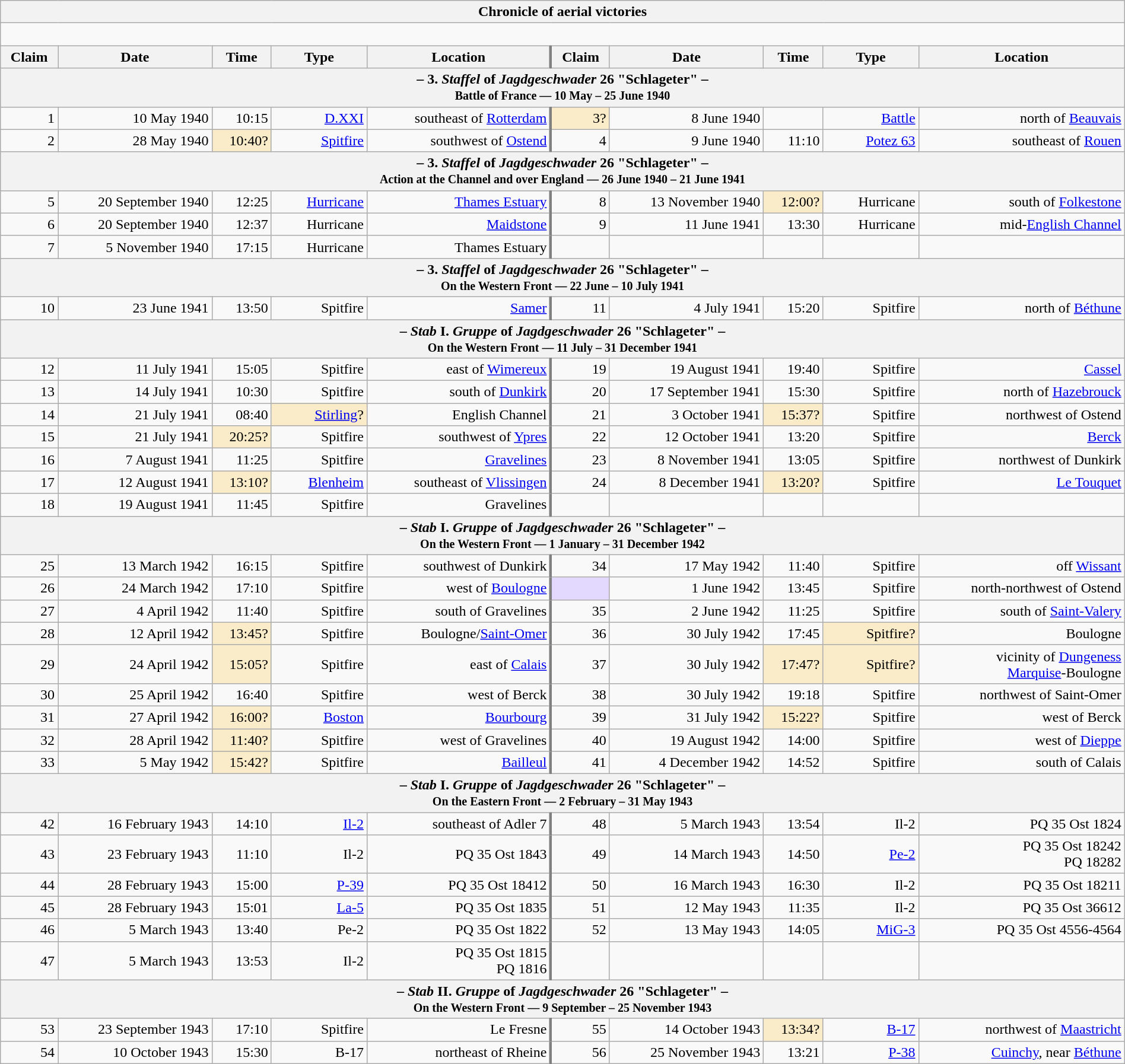<table class="wikitable plainrowheaders collapsible" style="margin-left: auto; margin-right: auto; border: none; text-align:right; width: 100%;">
<tr>
<th colspan="10">Chronicle of aerial victories</th>
</tr>
<tr>
<td colspan="10" style="text-align: left;"><br>
</td>
</tr>
<tr>
<th scope="col">Claim</th>
<th scope="col">Date</th>
<th scope="col">Time</th>
<th scope="col" width="100px">Type</th>
<th scope="col">Location</th>
<th scope="col" style="border-left: 3px solid grey;">Claim</th>
<th scope="col">Date</th>
<th scope="col">Time</th>
<th scope="col" width="100px">Type</th>
<th scope="col">Location</th>
</tr>
<tr>
<th colspan="10">– 3. <em>Staffel</em> of <em>Jagdgeschwader</em> 26 "Schlageter" –<br><small>Battle of France — 10 May – 25 June 1940</small></th>
</tr>
<tr>
<td>1</td>
<td>10 May 1940</td>
<td>10:15</td>
<td><a href='#'>D.XXI</a></td>
<td>southeast of <a href='#'>Rotterdam</a></td>
<td style="border-left: 3px solid grey; background:#faecc8">3?</td>
<td>8 June 1940</td>
<td></td>
<td><a href='#'>Battle</a></td>
<td>north of <a href='#'>Beauvais</a></td>
</tr>
<tr>
<td>2</td>
<td>28 May 1940</td>
<td style="background:#faecc8">10:40?</td>
<td><a href='#'>Spitfire</a></td>
<td> southwest of <a href='#'>Ostend</a></td>
<td style="border-left: 3px solid grey;">4</td>
<td>9 June 1940</td>
<td>11:10</td>
<td><a href='#'>Potez 63</a></td>
<td> southeast of <a href='#'>Rouen</a></td>
</tr>
<tr>
<th colspan="10">– 3. <em>Staffel</em> of <em>Jagdgeschwader</em> 26 "Schlageter" –<br><small>Action at the Channel and over England — 26 June 1940 – 21 June 1941</small></th>
</tr>
<tr>
<td>5</td>
<td>20 September 1940</td>
<td>12:25</td>
<td><a href='#'>Hurricane</a></td>
<td><a href='#'>Thames Estuary</a></td>
<td style="border-left: 3px solid grey;">8</td>
<td>13 November 1940</td>
<td style="background:#faecc8">12:00?</td>
<td>Hurricane</td>
<td>south of <a href='#'>Folkestone</a></td>
</tr>
<tr>
<td>6</td>
<td>20 September 1940</td>
<td>12:37</td>
<td>Hurricane</td>
<td><a href='#'>Maidstone</a></td>
<td style="border-left: 3px solid grey;">9</td>
<td>11 June 1941</td>
<td>13:30</td>
<td>Hurricane</td>
<td>mid-<a href='#'>English Channel</a></td>
</tr>
<tr>
<td>7</td>
<td>5 November 1940</td>
<td>17:15</td>
<td>Hurricane</td>
<td>Thames Estuary</td>
<td style="border-left: 3px solid grey;"></td>
<td></td>
<td></td>
<td></td>
<td></td>
</tr>
<tr>
<th colspan="10">– 3. <em>Staffel</em> of <em>Jagdgeschwader</em> 26 "Schlageter" –<br><small>On the Western Front — 22 June – 10 July 1941</small></th>
</tr>
<tr>
<td>10</td>
<td>23 June 1941</td>
<td>13:50</td>
<td>Spitfire</td>
<td><a href='#'>Samer</a></td>
<td style="border-left: 3px solid grey;">11</td>
<td>4 July 1941</td>
<td>15:20</td>
<td>Spitfire</td>
<td> north of <a href='#'>Béthune</a></td>
</tr>
<tr>
<th colspan="10">– <em>Stab</em> I. <em>Gruppe</em> of <em>Jagdgeschwader</em> 26 "Schlageter" –<br><small>On the Western Front — 11 July – 31 December 1941</small></th>
</tr>
<tr>
<td>12</td>
<td>11 July 1941</td>
<td>15:05</td>
<td>Spitfire</td>
<td>east of <a href='#'>Wimereux</a></td>
<td style="border-left: 3px solid grey;">19</td>
<td>19 August 1941</td>
<td>19:40</td>
<td>Spitfire</td>
<td><a href='#'>Cassel</a></td>
</tr>
<tr>
<td>13</td>
<td>14 July 1941</td>
<td>10:30</td>
<td>Spitfire</td>
<td>south of <a href='#'>Dunkirk</a></td>
<td style="border-left: 3px solid grey;">20</td>
<td>17 September 1941</td>
<td>15:30</td>
<td>Spitfire</td>
<td>north of <a href='#'>Hazebrouck</a></td>
</tr>
<tr>
<td>14</td>
<td>21 July 1941</td>
<td>08:40</td>
<td style="background:#faecc8"><a href='#'>Stirling</a>?</td>
<td>English Channel</td>
<td style="border-left: 3px solid grey;">21</td>
<td>3 October 1941</td>
<td style="background:#faecc8">15:37?</td>
<td>Spitfire</td>
<td> northwest of Ostend</td>
</tr>
<tr>
<td>15</td>
<td>21 July 1941</td>
<td style="background:#faecc8">20:25?</td>
<td>Spitfire</td>
<td>southwest of <a href='#'>Ypres</a></td>
<td style="border-left: 3px solid grey;">22</td>
<td>12 October 1941</td>
<td>13:20</td>
<td>Spitfire</td>
<td><a href='#'>Berck</a></td>
</tr>
<tr>
<td>16</td>
<td>7 August 1941</td>
<td>11:25</td>
<td>Spitfire</td>
<td><a href='#'>Gravelines</a></td>
<td style="border-left: 3px solid grey;">23</td>
<td>8 November 1941</td>
<td>13:05</td>
<td>Spitfire</td>
<td>northwest of Dunkirk</td>
</tr>
<tr>
<td>17</td>
<td>12 August 1941</td>
<td style="background:#faecc8">13:10?</td>
<td><a href='#'>Blenheim</a></td>
<td>southeast of <a href='#'>Vlissingen</a></td>
<td style="border-left: 3px solid grey;">24</td>
<td>8 December 1941</td>
<td style="background:#faecc8">13:20?</td>
<td>Spitfire</td>
<td><a href='#'>Le Touquet</a></td>
</tr>
<tr>
<td>18</td>
<td>19 August 1941</td>
<td>11:45</td>
<td>Spitfire</td>
<td>Gravelines</td>
<td style="border-left: 3px solid grey;"></td>
<td></td>
<td></td>
<td></td>
<td></td>
</tr>
<tr>
<th colspan="10">– <em>Stab</em> I. <em>Gruppe</em> of <em>Jagdgeschwader</em> 26 "Schlageter" –<br><small>On the Western Front — 1 January – 31 December 1942</small></th>
</tr>
<tr>
<td>25</td>
<td>13 March 1942</td>
<td>16:15</td>
<td>Spitfire</td>
<td>southwest of Dunkirk</td>
<td style="border-left: 3px solid grey;">34</td>
<td>17 May 1942</td>
<td>11:40</td>
<td>Spitfire</td>
<td> off <a href='#'>Wissant</a></td>
</tr>
<tr>
<td>26</td>
<td>24 March 1942</td>
<td>17:10</td>
<td>Spitfire</td>
<td> west of <a href='#'>Boulogne</a></td>
<td style="border-left: 3px solid grey; background:#e3d9ff;"></td>
<td>1 June 1942</td>
<td>13:45</td>
<td>Spitfire</td>
<td> north-northwest of Ostend</td>
</tr>
<tr>
<td>27</td>
<td>4 April 1942</td>
<td>11:40</td>
<td>Spitfire</td>
<td>south of Gravelines</td>
<td style="border-left: 3px solid grey;">35</td>
<td>2 June 1942</td>
<td>11:25</td>
<td>Spitfire</td>
<td> south of <a href='#'>Saint-Valery</a></td>
</tr>
<tr>
<td>28</td>
<td>12 April 1942</td>
<td style="background:#faecc8">13:45?</td>
<td>Spitfire</td>
<td>Boulogne/<a href='#'>Saint-Omer</a></td>
<td style="border-left: 3px solid grey;">36</td>
<td>30 July 1942</td>
<td>17:45</td>
<td style="background:#faecc8">Spitfire?</td>
<td>Boulogne</td>
</tr>
<tr>
<td>29</td>
<td>24 April 1942</td>
<td style="background:#faecc8">15:05?</td>
<td>Spitfire</td>
<td>east of <a href='#'>Calais</a></td>
<td style="border-left: 3px solid grey;">37</td>
<td>30 July 1942</td>
<td style="background:#faecc8">17:47?</td>
<td style="background:#faecc8">Spitfire?</td>
<td>vicinity of <a href='#'>Dungeness</a><br><a href='#'>Marquise</a>-Boulogne</td>
</tr>
<tr>
<td>30</td>
<td>25 April 1942</td>
<td>16:40</td>
<td>Spitfire</td>
<td> west of Berck</td>
<td style="border-left: 3px solid grey;">38</td>
<td>30 July 1942</td>
<td>19:18</td>
<td>Spitfire</td>
<td>northwest of Saint-Omer</td>
</tr>
<tr>
<td>31</td>
<td>27 April 1942</td>
<td style="background:#faecc8">16:00?</td>
<td><a href='#'>Boston</a></td>
<td><a href='#'>Bourbourg</a></td>
<td style="border-left: 3px solid grey;">39</td>
<td>31 July 1942</td>
<td style="background:#faecc8">15:22?</td>
<td>Spitfire</td>
<td> west of Berck</td>
</tr>
<tr>
<td>32</td>
<td>28 April 1942</td>
<td style="background:#faecc8">11:40?</td>
<td>Spitfire</td>
<td> west of Gravelines</td>
<td style="border-left: 3px solid grey;">40</td>
<td>19 August 1942</td>
<td>14:00</td>
<td>Spitfire</td>
<td> west of <a href='#'>Dieppe</a></td>
</tr>
<tr>
<td>33</td>
<td>5 May 1942</td>
<td style="background:#faecc8">15:42?</td>
<td>Spitfire</td>
<td><a href='#'>Bailleul</a></td>
<td style="border-left: 3px solid grey;">41</td>
<td>4 December 1942</td>
<td>14:52</td>
<td>Spitfire</td>
<td>south of Calais</td>
</tr>
<tr>
<th colspan="10">– <em>Stab</em> I. <em>Gruppe</em> of <em>Jagdgeschwader</em> 26 "Schlageter" –<br><small>On the Eastern Front — 2 February – 31 May 1943</small></th>
</tr>
<tr>
<td>42</td>
<td>16 February 1943</td>
<td>14:10</td>
<td><a href='#'>Il-2</a></td>
<td> southeast of Adler 7</td>
<td style="border-left: 3px solid grey;">48</td>
<td>5 March 1943</td>
<td>13:54</td>
<td>Il-2</td>
<td>PQ 35 Ost 1824</td>
</tr>
<tr>
<td>43</td>
<td>23 February 1943</td>
<td>11:10</td>
<td>Il-2</td>
<td>PQ 35 Ost 1843</td>
<td style="border-left: 3px solid grey;">49</td>
<td>14 March 1943</td>
<td>14:50</td>
<td><a href='#'>Pe-2</a></td>
<td>PQ 35 Ost 18242<br>PQ 18282</td>
</tr>
<tr>
<td>44</td>
<td>28 February 1943</td>
<td>15:00</td>
<td><a href='#'>P-39</a></td>
<td>PQ 35 Ost 18412</td>
<td style="border-left: 3px solid grey;">50</td>
<td>16 March 1943</td>
<td>16:30</td>
<td>Il-2</td>
<td>PQ 35 Ost 18211</td>
</tr>
<tr>
<td>45</td>
<td>28 February 1943</td>
<td>15:01</td>
<td><a href='#'>La-5</a></td>
<td>PQ 35 Ost 1835</td>
<td style="border-left: 3px solid grey;">51</td>
<td>12 May 1943</td>
<td>11:35</td>
<td>Il-2</td>
<td>PQ 35 Ost 36612</td>
</tr>
<tr>
<td>46</td>
<td>5 March 1943</td>
<td>13:40</td>
<td>Pe-2</td>
<td>PQ 35 Ost 1822</td>
<td style="border-left: 3px solid grey;">52</td>
<td>13 May 1943</td>
<td>14:05</td>
<td><a href='#'>MiG-3</a></td>
<td>PQ 35 Ost 4556-4564</td>
</tr>
<tr>
<td>47</td>
<td>5 March 1943</td>
<td>13:53</td>
<td>Il-2</td>
<td>PQ 35 Ost 1815<br>PQ 1816</td>
<td style="border-left: 3px solid grey;"></td>
<td></td>
<td></td>
<td></td>
<td></td>
</tr>
<tr>
<th colspan="10">– <em>Stab</em> II. <em>Gruppe</em> of <em>Jagdgeschwader</em> 26 "Schlageter" –<br><small>On the Western Front — 9 September – 25 November 1943</small></th>
</tr>
<tr>
<td>53</td>
<td>23 September 1943</td>
<td>17:10</td>
<td>Spitfire</td>
<td>Le Fresne</td>
<td style="border-left: 3px solid grey;">55</td>
<td>14 October 1943</td>
<td style="background:#faecc8">13:34?</td>
<td><a href='#'>B-17</a></td>
<td> northwest of <a href='#'>Maastricht</a></td>
</tr>
<tr>
<td>54</td>
<td>10 October 1943</td>
<td>15:30</td>
<td>B-17</td>
<td>northeast of Rheine</td>
<td style="border-left: 3px solid grey;">56</td>
<td>25 November 1943</td>
<td>13:21</td>
<td><a href='#'>P-38</a></td>
<td><a href='#'>Cuinchy</a>, near <a href='#'>Béthune</a></td>
</tr>
</table>
